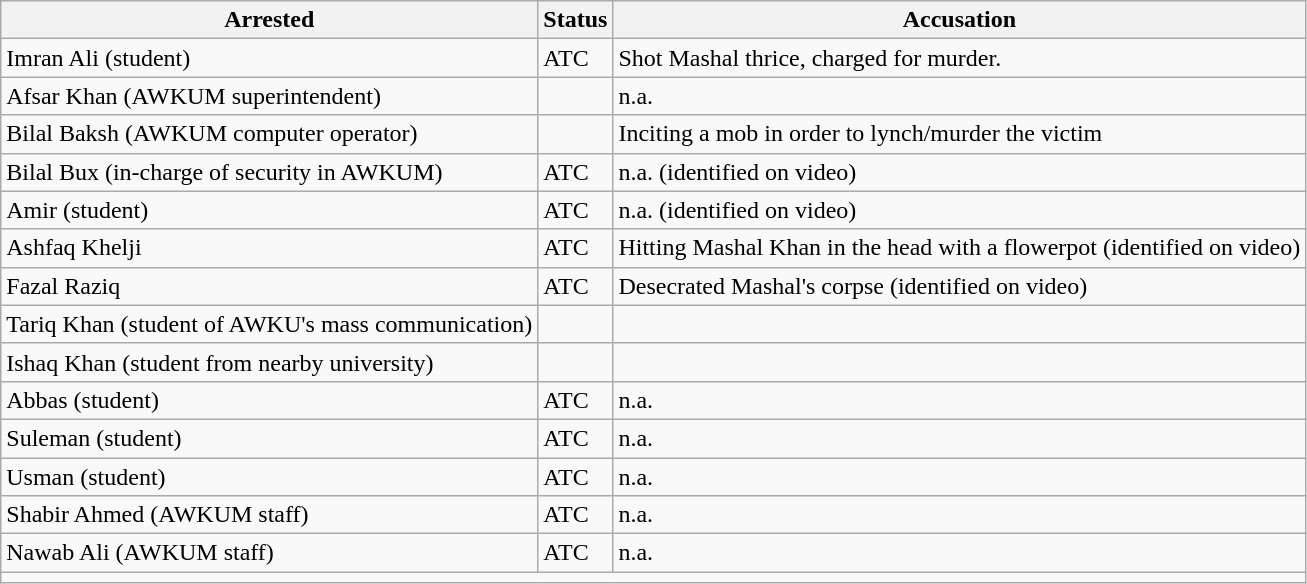<table class="wikitable">
<tr>
<th>Arrested</th>
<th>Status</th>
<th>Accusation</th>
</tr>
<tr>
<td>Imran Ali (student)</td>
<td>ATC</td>
<td>Shot Mashal thrice, charged for murder.</td>
</tr>
<tr>
<td>Afsar Khan (AWKUM superintendent)</td>
<td></td>
<td>n.a.</td>
</tr>
<tr>
<td>Bilal Baksh (AWKUM computer operator)</td>
<td></td>
<td>Inciting a mob in order to lynch/murder the victim</td>
</tr>
<tr>
<td>Bilal Bux (in-charge of security in AWKUM)</td>
<td>ATC</td>
<td>n.a. (identified on video)</td>
</tr>
<tr>
<td>Amir (student)</td>
<td>ATC</td>
<td>n.a. (identified on video)</td>
</tr>
<tr>
<td>Ashfaq Khelji</td>
<td>ATC</td>
<td>Hitting Mashal Khan in the head with a flowerpot (identified on video)</td>
</tr>
<tr>
<td>Fazal Raziq</td>
<td>ATC</td>
<td>Desecrated Mashal's corpse (identified on video)</td>
</tr>
<tr>
<td>Tariq Khan (student of AWKU's mass communication)</td>
<td></td>
<td></td>
</tr>
<tr>
<td>Ishaq Khan (student from nearby university)</td>
<td></td>
<td></td>
</tr>
<tr>
<td>Abbas (student)</td>
<td>ATC</td>
<td>n.a.</td>
</tr>
<tr>
<td>Suleman (student)</td>
<td>ATC</td>
<td>n.a.</td>
</tr>
<tr>
<td>Usman (student)</td>
<td>ATC</td>
<td>n.a.</td>
</tr>
<tr>
<td>Shabir Ahmed (AWKUM staff)</td>
<td>ATC</td>
<td>n.a.</td>
</tr>
<tr>
<td>Nawab Ali (AWKUM staff)</td>
<td>ATC</td>
<td>n.a.</td>
</tr>
<tr>
<td colspan="3"></td>
</tr>
</table>
